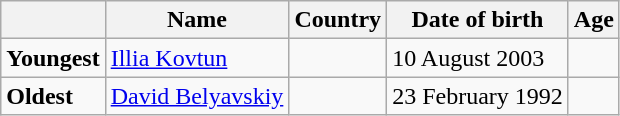<table class="wikitable">
<tr>
<th></th>
<th><strong>Name</strong></th>
<th><strong>Country</strong></th>
<th><strong>Date of birth</strong></th>
<th><strong>Age</strong></th>
</tr>
<tr>
<td><strong>Youngest</strong></td>
<td><a href='#'>Illia Kovtun</a></td>
<td></td>
<td>10 August 2003</td>
<td></td>
</tr>
<tr>
<td><strong>Oldest</strong></td>
<td><a href='#'>David Belyavskiy</a></td>
<td></td>
<td>23 February 1992</td>
<td></td>
</tr>
</table>
